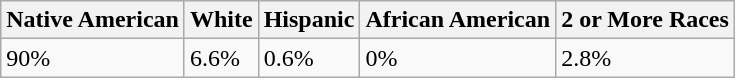<table class="wikitable">
<tr>
<th>Native American</th>
<th>White</th>
<th>Hispanic</th>
<th>African American</th>
<th>2 or More Races</th>
</tr>
<tr>
<td>90%</td>
<td>6.6%</td>
<td>0.6%</td>
<td>0%</td>
<td>2.8%</td>
</tr>
</table>
